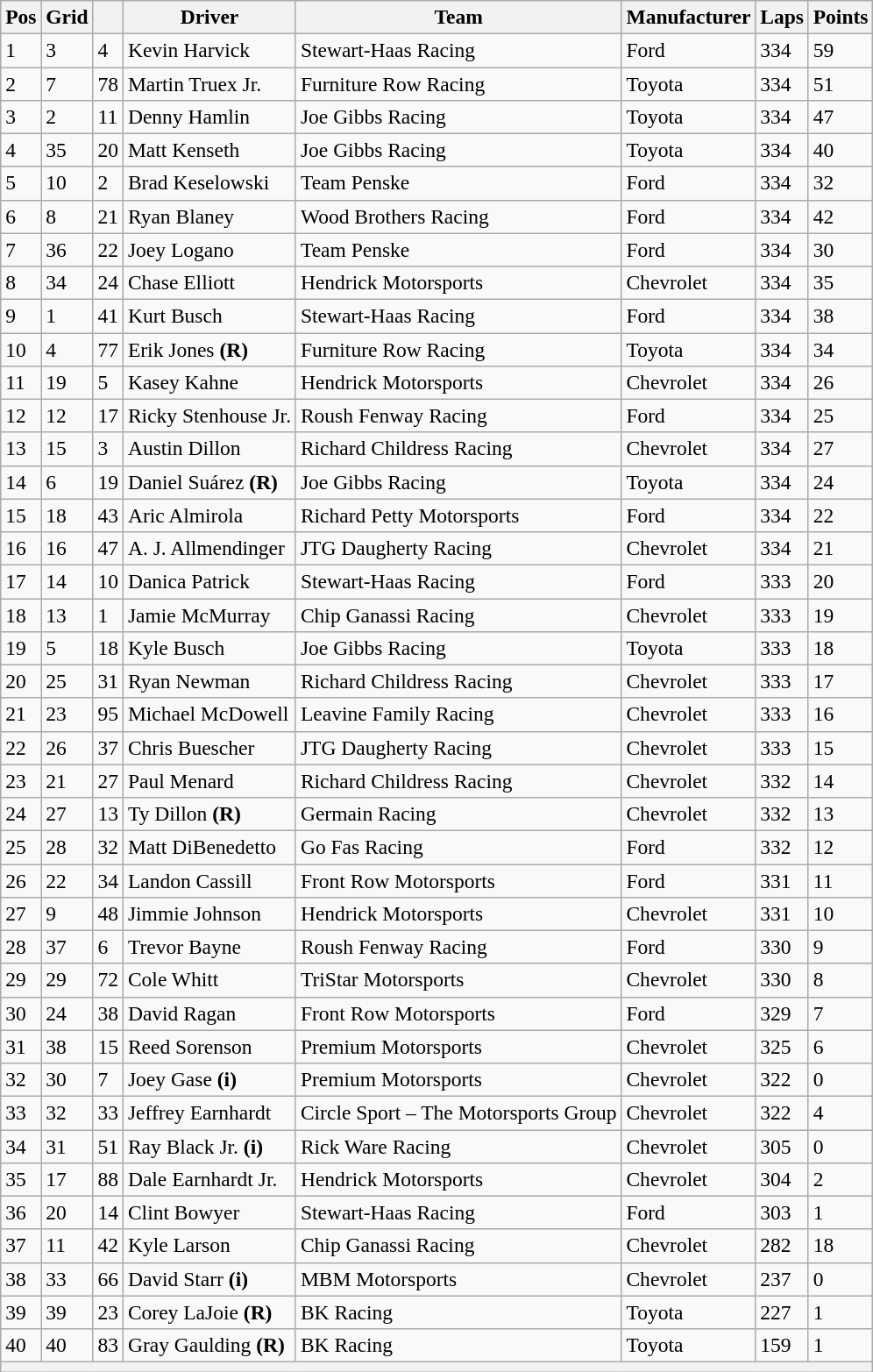<table class="wikitable" style="font-size:98%">
<tr>
<th>Pos</th>
<th>Grid</th>
<th></th>
<th>Driver</th>
<th>Team</th>
<th>Manufacturer</th>
<th>Laps</th>
<th>Points</th>
</tr>
<tr>
<td>1</td>
<td>3</td>
<td>4</td>
<td>Kevin Harvick</td>
<td>Stewart-Haas Racing</td>
<td>Ford</td>
<td>334</td>
<td>59</td>
</tr>
<tr>
<td>2</td>
<td>7</td>
<td>78</td>
<td>Martin Truex Jr.</td>
<td>Furniture Row Racing</td>
<td>Toyota</td>
<td>334</td>
<td>51</td>
</tr>
<tr>
<td>3</td>
<td>2</td>
<td>11</td>
<td>Denny Hamlin</td>
<td>Joe Gibbs Racing</td>
<td>Toyota</td>
<td>334</td>
<td>47</td>
</tr>
<tr>
<td>4</td>
<td>35</td>
<td>20</td>
<td>Matt Kenseth</td>
<td>Joe Gibbs Racing</td>
<td>Toyota</td>
<td>334</td>
<td>40</td>
</tr>
<tr>
<td>5</td>
<td>10</td>
<td>2</td>
<td>Brad Keselowski</td>
<td>Team Penske</td>
<td>Ford</td>
<td>334</td>
<td>32</td>
</tr>
<tr>
<td>6</td>
<td>8</td>
<td>21</td>
<td>Ryan Blaney</td>
<td>Wood Brothers Racing</td>
<td>Ford</td>
<td>334</td>
<td>42</td>
</tr>
<tr>
<td>7</td>
<td>36</td>
<td>22</td>
<td>Joey Logano</td>
<td>Team Penske</td>
<td>Ford</td>
<td>334</td>
<td>30</td>
</tr>
<tr>
<td>8</td>
<td>34</td>
<td>24</td>
<td>Chase Elliott</td>
<td>Hendrick Motorsports</td>
<td>Chevrolet</td>
<td>334</td>
<td>35</td>
</tr>
<tr>
<td>9</td>
<td>1</td>
<td>41</td>
<td>Kurt Busch</td>
<td>Stewart-Haas Racing</td>
<td>Ford</td>
<td>334</td>
<td>38</td>
</tr>
<tr>
<td>10</td>
<td>4</td>
<td>77</td>
<td>Erik Jones <strong>(R)</strong></td>
<td>Furniture Row Racing</td>
<td>Toyota</td>
<td>334</td>
<td>34</td>
</tr>
<tr>
<td>11</td>
<td>19</td>
<td>5</td>
<td>Kasey Kahne</td>
<td>Hendrick Motorsports</td>
<td>Chevrolet</td>
<td>334</td>
<td>26</td>
</tr>
<tr>
<td>12</td>
<td>12</td>
<td>17</td>
<td>Ricky Stenhouse Jr.</td>
<td>Roush Fenway Racing</td>
<td>Ford</td>
<td>334</td>
<td>25</td>
</tr>
<tr>
<td>13</td>
<td>15</td>
<td>3</td>
<td>Austin Dillon</td>
<td>Richard Childress Racing</td>
<td>Chevrolet</td>
<td>334</td>
<td>27</td>
</tr>
<tr>
<td>14</td>
<td>6</td>
<td>19</td>
<td>Daniel Suárez <strong>(R)</strong></td>
<td>Joe Gibbs Racing</td>
<td>Toyota</td>
<td>334</td>
<td>24</td>
</tr>
<tr>
<td>15</td>
<td>18</td>
<td>43</td>
<td>Aric Almirola</td>
<td>Richard Petty Motorsports</td>
<td>Ford</td>
<td>334</td>
<td>22</td>
</tr>
<tr>
<td>16</td>
<td>16</td>
<td>47</td>
<td>A. J. Allmendinger</td>
<td>JTG Daugherty Racing</td>
<td>Chevrolet</td>
<td>334</td>
<td>21</td>
</tr>
<tr>
<td>17</td>
<td>14</td>
<td>10</td>
<td>Danica Patrick</td>
<td>Stewart-Haas Racing</td>
<td>Ford</td>
<td>333</td>
<td>20</td>
</tr>
<tr>
<td>18</td>
<td>13</td>
<td>1</td>
<td>Jamie McMurray</td>
<td>Chip Ganassi Racing</td>
<td>Chevrolet</td>
<td>333</td>
<td>19</td>
</tr>
<tr>
<td>19</td>
<td>5</td>
<td>18</td>
<td>Kyle Busch</td>
<td>Joe Gibbs Racing</td>
<td>Toyota</td>
<td>333</td>
<td>18</td>
</tr>
<tr>
<td>20</td>
<td>25</td>
<td>31</td>
<td>Ryan Newman</td>
<td>Richard Childress Racing</td>
<td>Chevrolet</td>
<td>333</td>
<td>17</td>
</tr>
<tr>
<td>21</td>
<td>23</td>
<td>95</td>
<td>Michael McDowell</td>
<td>Leavine Family Racing</td>
<td>Chevrolet</td>
<td>333</td>
<td>16</td>
</tr>
<tr>
<td>22</td>
<td>26</td>
<td>37</td>
<td>Chris Buescher</td>
<td>JTG Daugherty Racing</td>
<td>Chevrolet</td>
<td>333</td>
<td>15</td>
</tr>
<tr>
<td>23</td>
<td>21</td>
<td>27</td>
<td>Paul Menard</td>
<td>Richard Childress Racing</td>
<td>Chevrolet</td>
<td>332</td>
<td>14</td>
</tr>
<tr>
<td>24</td>
<td>27</td>
<td>13</td>
<td>Ty Dillon <strong>(R)</strong></td>
<td>Germain Racing</td>
<td>Chevrolet</td>
<td>332</td>
<td>13</td>
</tr>
<tr>
<td>25</td>
<td>28</td>
<td>32</td>
<td>Matt DiBenedetto</td>
<td>Go Fas Racing</td>
<td>Ford</td>
<td>332</td>
<td>12</td>
</tr>
<tr>
<td>26</td>
<td>22</td>
<td>34</td>
<td>Landon Cassill</td>
<td>Front Row Motorsports</td>
<td>Ford</td>
<td>331</td>
<td>11</td>
</tr>
<tr>
<td>27</td>
<td>9</td>
<td>48</td>
<td>Jimmie Johnson</td>
<td>Hendrick Motorsports</td>
<td>Chevrolet</td>
<td>331</td>
<td>10</td>
</tr>
<tr>
<td>28</td>
<td>37</td>
<td>6</td>
<td>Trevor Bayne</td>
<td>Roush Fenway Racing</td>
<td>Ford</td>
<td>330</td>
<td>9</td>
</tr>
<tr>
<td>29</td>
<td>29</td>
<td>72</td>
<td>Cole Whitt</td>
<td>TriStar Motorsports</td>
<td>Chevrolet</td>
<td>330</td>
<td>8</td>
</tr>
<tr>
<td>30</td>
<td>24</td>
<td>38</td>
<td>David Ragan</td>
<td>Front Row Motorsports</td>
<td>Ford</td>
<td>329</td>
<td>7</td>
</tr>
<tr>
<td>31</td>
<td>38</td>
<td>15</td>
<td>Reed Sorenson</td>
<td>Premium Motorsports</td>
<td>Chevrolet</td>
<td>325</td>
<td>6</td>
</tr>
<tr>
<td>32</td>
<td>30</td>
<td>7</td>
<td>Joey Gase <strong>(i)</strong></td>
<td>Premium Motorsports</td>
<td>Chevrolet</td>
<td>322</td>
<td>0</td>
</tr>
<tr>
<td>33</td>
<td>32</td>
<td>33</td>
<td>Jeffrey Earnhardt</td>
<td>Circle Sport – The Motorsports Group</td>
<td>Chevrolet</td>
<td>322</td>
<td>4</td>
</tr>
<tr>
<td>34</td>
<td>31</td>
<td>51</td>
<td>Ray Black Jr. <strong>(i)</strong></td>
<td>Rick Ware Racing</td>
<td>Chevrolet</td>
<td>305</td>
<td>0</td>
</tr>
<tr>
<td>35</td>
<td>17</td>
<td>88</td>
<td>Dale Earnhardt Jr.</td>
<td>Hendrick Motorsports</td>
<td>Chevrolet</td>
<td>304</td>
<td>2</td>
</tr>
<tr>
<td>36</td>
<td>20</td>
<td>14</td>
<td>Clint Bowyer</td>
<td>Stewart-Haas Racing</td>
<td>Ford</td>
<td>303</td>
<td>1</td>
</tr>
<tr>
<td>37</td>
<td>11</td>
<td>42</td>
<td>Kyle Larson</td>
<td>Chip Ganassi Racing</td>
<td>Chevrolet</td>
<td>282</td>
<td>18</td>
</tr>
<tr>
<td>38</td>
<td>33</td>
<td>66</td>
<td>David Starr <strong>(i)</strong></td>
<td>MBM Motorsports</td>
<td>Chevrolet</td>
<td>237</td>
<td>0</td>
</tr>
<tr>
<td>39</td>
<td>39</td>
<td>23</td>
<td>Corey LaJoie <strong>(R)</strong></td>
<td>BK Racing</td>
<td>Toyota</td>
<td>227</td>
<td>1</td>
</tr>
<tr>
<td>40</td>
<td>40</td>
<td>83</td>
<td>Gray Gaulding <strong>(R)</strong></td>
<td>BK Racing</td>
<td>Toyota</td>
<td>159</td>
<td>1</td>
</tr>
<tr>
<th colspan="8"></th>
</tr>
</table>
